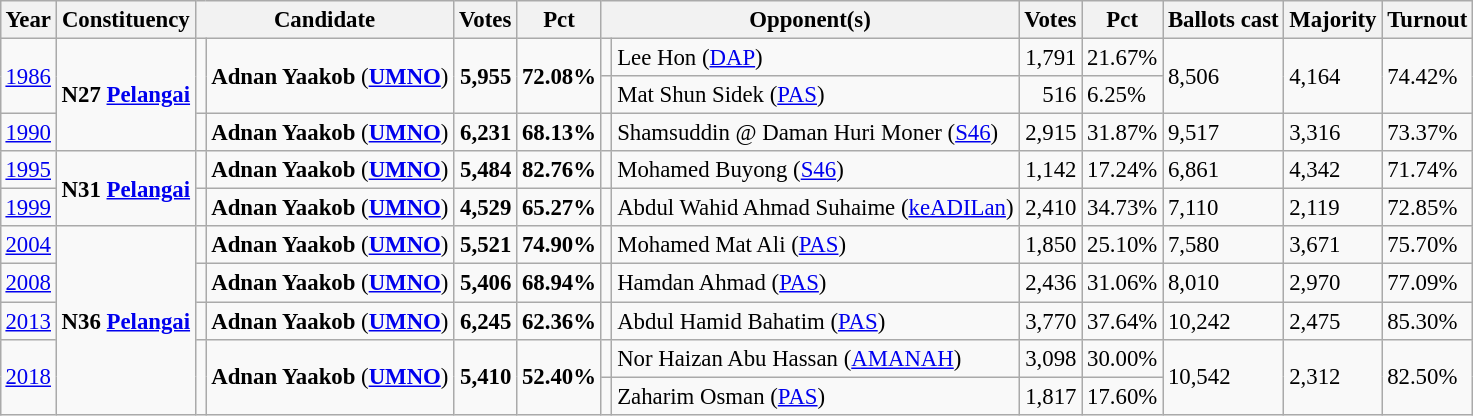<table class="wikitable" style="margin:0.5em ; font-size:95%">
<tr>
<th>Year</th>
<th>Constituency</th>
<th colspan=2>Candidate</th>
<th>Votes</th>
<th>Pct</th>
<th colspan=2>Opponent(s)</th>
<th>Votes</th>
<th>Pct</th>
<th>Ballots cast</th>
<th>Majority</th>
<th>Turnout</th>
</tr>
<tr>
<td rowspan=2><a href='#'>1986</a></td>
<td rowspan=3><strong>N27 <a href='#'>Pelangai</a></strong></td>
<td rowspan=2 ></td>
<td rowspan=2><strong>Adnan Yaakob</strong> (<a href='#'><strong>UMNO</strong></a>)</td>
<td rowspan=2 align="right"><strong>5,955</strong></td>
<td rowspan=2><strong>72.08%</strong></td>
<td></td>
<td>Lee Hon (<a href='#'>DAP</a>)</td>
<td align="right">1,791</td>
<td>21.67%</td>
<td rowspan=2>8,506</td>
<td rowspan=2>4,164</td>
<td rowspan=2>74.42%</td>
</tr>
<tr>
<td></td>
<td>Mat Shun Sidek (<a href='#'>PAS</a>)</td>
<td align="right">516</td>
<td>6.25%</td>
</tr>
<tr>
<td><a href='#'>1990</a></td>
<td></td>
<td><strong>Adnan Yaakob</strong> (<a href='#'><strong>UMNO</strong></a>)</td>
<td align="right"><strong>6,231</strong></td>
<td><strong>68.13%</strong></td>
<td></td>
<td>Shamsuddin @ Daman Huri Moner (<a href='#'>S46</a>)</td>
<td align="right">2,915</td>
<td>31.87%</td>
<td>9,517</td>
<td>3,316</td>
<td>73.37%</td>
</tr>
<tr>
<td><a href='#'>1995</a></td>
<td rowspan=2><strong>N31 <a href='#'>Pelangai</a></strong></td>
<td></td>
<td><strong>Adnan Yaakob</strong> (<a href='#'><strong>UMNO</strong></a>)</td>
<td align="right"><strong>5,484</strong></td>
<td><strong>82.76%</strong></td>
<td></td>
<td>Mohamed Buyong (<a href='#'>S46</a>)</td>
<td align="right">1,142</td>
<td>17.24%</td>
<td>6,861</td>
<td>4,342</td>
<td>71.74%</td>
</tr>
<tr>
<td><a href='#'>1999</a></td>
<td></td>
<td><strong>Adnan Yaakob</strong> (<a href='#'><strong>UMNO</strong></a>)</td>
<td align="right"><strong>4,529</strong></td>
<td><strong>65.27%</strong></td>
<td></td>
<td>Abdul Wahid Ahmad Suhaime (<a href='#'>keADILan</a>)</td>
<td align="right">2,410</td>
<td>34.73%</td>
<td>7,110</td>
<td>2,119</td>
<td>72.85%</td>
</tr>
<tr>
<td><a href='#'>2004</a></td>
<td rowspan=5><strong>N36 <a href='#'>Pelangai</a></strong></td>
<td></td>
<td><strong>Adnan Yaakob</strong> (<a href='#'><strong>UMNO</strong></a>)</td>
<td align="right"><strong>5,521</strong></td>
<td><strong>74.90%</strong></td>
<td></td>
<td>Mohamed Mat Ali (<a href='#'>PAS</a>)</td>
<td align="right">1,850</td>
<td>25.10%</td>
<td>7,580</td>
<td>3,671</td>
<td>75.70%</td>
</tr>
<tr>
<td><a href='#'>2008</a></td>
<td></td>
<td><strong>Adnan Yaakob</strong> (<a href='#'><strong>UMNO</strong></a>)</td>
<td align="right"><strong>5,406</strong></td>
<td><strong>68.94%</strong></td>
<td></td>
<td>Hamdan Ahmad (<a href='#'>PAS</a>)</td>
<td align="right">2,436</td>
<td>31.06%</td>
<td>8,010</td>
<td>2,970</td>
<td>77.09%</td>
</tr>
<tr>
<td><a href='#'>2013</a></td>
<td></td>
<td><strong>Adnan Yaakob</strong> (<a href='#'><strong>UMNO</strong></a>)</td>
<td align="right"><strong>6,245</strong></td>
<td><strong>62.36%</strong></td>
<td></td>
<td>Abdul Hamid Bahatim (<a href='#'>PAS</a>)</td>
<td align="right">3,770</td>
<td>37.64%</td>
<td>10,242</td>
<td>2,475</td>
<td>85.30%</td>
</tr>
<tr>
<td rowspan=2><a href='#'>2018</a></td>
<td rowspan=2 ></td>
<td rowspan=2><strong>Adnan Yaakob</strong> (<a href='#'><strong>UMNO</strong></a>)</td>
<td rowspan=2 align="right"><strong>5,410</strong></td>
<td rowspan=2><strong>52.40%</strong></td>
<td></td>
<td>Nor Haizan Abu Hassan (<a href='#'>AMANAH</a>)</td>
<td align="right">3,098</td>
<td>30.00%</td>
<td rowspan=2>10,542</td>
<td rowspan=2>2,312</td>
<td rowspan=2>82.50%</td>
</tr>
<tr>
<td></td>
<td>Zaharim Osman (<a href='#'>PAS</a>)</td>
<td align="right">1,817</td>
<td>17.60%</td>
</tr>
</table>
